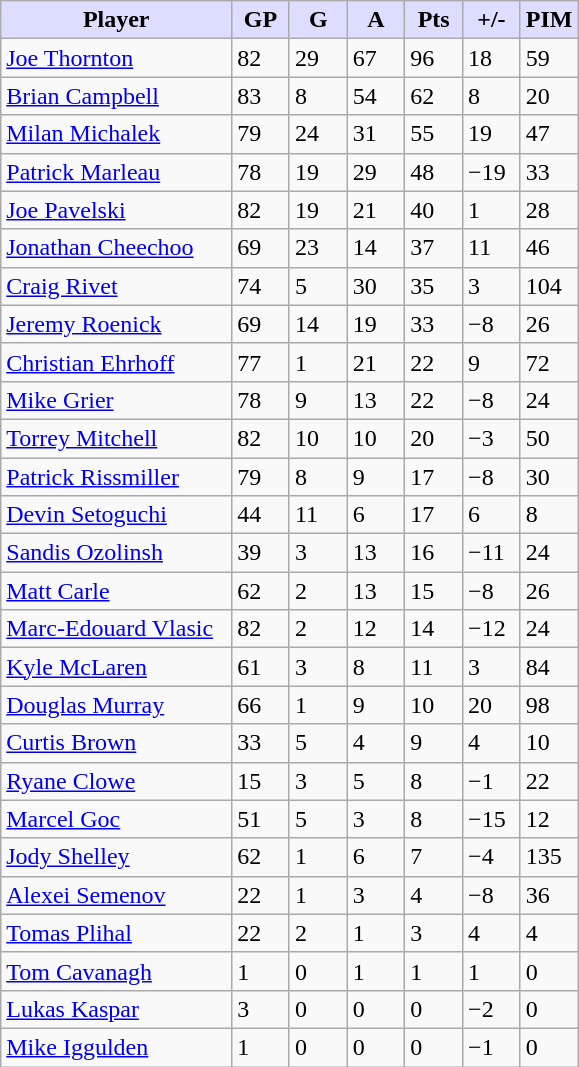<table class="wikitable">
<tr>
<th style="background:#ddf; width:40%;">Player</th>
<th style="background:#ddf; width:10%;">GP</th>
<th style="background:#ddf; width:10%;">G</th>
<th style="background:#ddf; width:10%;">A</th>
<th style="background:#ddf; width:10%;">Pts</th>
<th style="background:#ddf; width:10%;">+/-</th>
<th style="background:#ddf; width:10%;">PIM</th>
</tr>
<tr>
<td><a href='#'>Joe Thornton</a></td>
<td>82</td>
<td>29</td>
<td>67</td>
<td>96</td>
<td>18</td>
<td>59</td>
</tr>
<tr>
<td><a href='#'>Brian Campbell</a></td>
<td>83</td>
<td>8</td>
<td>54</td>
<td>62</td>
<td>8</td>
<td>20</td>
</tr>
<tr>
<td><a href='#'>Milan Michalek</a></td>
<td>79</td>
<td>24</td>
<td>31</td>
<td>55</td>
<td>19</td>
<td>47</td>
</tr>
<tr>
<td><a href='#'>Patrick Marleau</a></td>
<td>78</td>
<td>19</td>
<td>29</td>
<td>48</td>
<td>−19</td>
<td>33</td>
</tr>
<tr>
<td><a href='#'>Joe Pavelski</a></td>
<td>82</td>
<td>19</td>
<td>21</td>
<td>40</td>
<td>1</td>
<td>28</td>
</tr>
<tr>
<td><a href='#'>Jonathan Cheechoo</a></td>
<td>69</td>
<td>23</td>
<td>14</td>
<td>37</td>
<td>11</td>
<td>46</td>
</tr>
<tr>
<td><a href='#'>Craig Rivet</a></td>
<td>74</td>
<td>5</td>
<td>30</td>
<td>35</td>
<td>3</td>
<td>104</td>
</tr>
<tr>
<td><a href='#'>Jeremy Roenick</a></td>
<td>69</td>
<td>14</td>
<td>19</td>
<td>33</td>
<td>−8</td>
<td>26</td>
</tr>
<tr>
<td><a href='#'>Christian Ehrhoff</a></td>
<td>77</td>
<td>1</td>
<td>21</td>
<td>22</td>
<td>9</td>
<td>72</td>
</tr>
<tr>
<td><a href='#'>Mike Grier</a></td>
<td>78</td>
<td>9</td>
<td>13</td>
<td>22</td>
<td>−8</td>
<td>24</td>
</tr>
<tr>
<td><a href='#'>Torrey Mitchell</a></td>
<td>82</td>
<td>10</td>
<td>10</td>
<td>20</td>
<td>−3</td>
<td>50</td>
</tr>
<tr>
<td><a href='#'>Patrick Rissmiller</a></td>
<td>79</td>
<td>8</td>
<td>9</td>
<td>17</td>
<td>−8</td>
<td>30</td>
</tr>
<tr>
<td><a href='#'>Devin Setoguchi</a></td>
<td>44</td>
<td>11</td>
<td>6</td>
<td>17</td>
<td>6</td>
<td>8</td>
</tr>
<tr>
<td><a href='#'>Sandis Ozolinsh</a></td>
<td>39</td>
<td>3</td>
<td>13</td>
<td>16</td>
<td>−11</td>
<td>24</td>
</tr>
<tr>
<td><a href='#'>Matt Carle</a></td>
<td>62</td>
<td>2</td>
<td>13</td>
<td>15</td>
<td>−8</td>
<td>26</td>
</tr>
<tr>
<td><a href='#'>Marc-Edouard Vlasic</a></td>
<td>82</td>
<td>2</td>
<td>12</td>
<td>14</td>
<td>−12</td>
<td>24</td>
</tr>
<tr>
<td><a href='#'>Kyle McLaren</a></td>
<td>61</td>
<td>3</td>
<td>8</td>
<td>11</td>
<td>3</td>
<td>84</td>
</tr>
<tr>
<td><a href='#'>Douglas Murray</a></td>
<td>66</td>
<td>1</td>
<td>9</td>
<td>10</td>
<td>20</td>
<td>98</td>
</tr>
<tr>
<td><a href='#'>Curtis Brown</a></td>
<td>33</td>
<td>5</td>
<td>4</td>
<td>9</td>
<td>4</td>
<td>10</td>
</tr>
<tr>
<td><a href='#'>Ryane Clowe</a></td>
<td>15</td>
<td>3</td>
<td>5</td>
<td>8</td>
<td>−1</td>
<td>22</td>
</tr>
<tr>
<td><a href='#'>Marcel Goc</a></td>
<td>51</td>
<td>5</td>
<td>3</td>
<td>8</td>
<td>−15</td>
<td>12</td>
</tr>
<tr>
<td><a href='#'>Jody Shelley</a></td>
<td>62</td>
<td>1</td>
<td>6</td>
<td>7</td>
<td>−4</td>
<td>135</td>
</tr>
<tr>
<td><a href='#'>Alexei Semenov</a></td>
<td>22</td>
<td>1</td>
<td>3</td>
<td>4</td>
<td>−8</td>
<td>36</td>
</tr>
<tr>
<td><a href='#'>Tomas Plihal</a></td>
<td>22</td>
<td>2</td>
<td>1</td>
<td>3</td>
<td>4</td>
<td>4</td>
</tr>
<tr>
<td><a href='#'>Tom Cavanagh</a></td>
<td>1</td>
<td>0</td>
<td>1</td>
<td>1</td>
<td>1</td>
<td>0</td>
</tr>
<tr>
<td><a href='#'>Lukas Kaspar</a></td>
<td>3</td>
<td>0</td>
<td>0</td>
<td>0</td>
<td>−2</td>
<td>0</td>
</tr>
<tr>
<td><a href='#'>Mike Iggulden</a></td>
<td>1</td>
<td>0</td>
<td>0</td>
<td>0</td>
<td>−1</td>
<td>0</td>
</tr>
</table>
